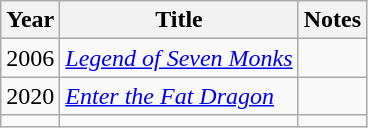<table class="wikitable">
<tr>
<th>Year</th>
<th>Title</th>
<th>Notes</th>
</tr>
<tr>
<td>2006</td>
<td><em><a href='#'>Legend of Seven Monks</a></em></td>
<td></td>
</tr>
<tr>
<td>2020</td>
<td><em><a href='#'>Enter the Fat Dragon</a></em></td>
<td></td>
</tr>
<tr>
<td></td>
<td></td>
<td></td>
</tr>
</table>
